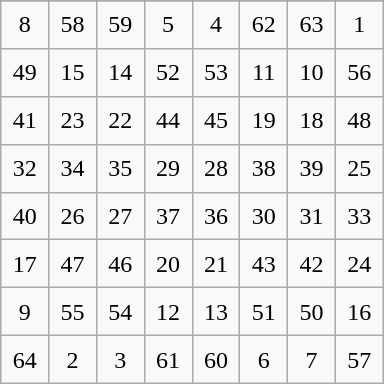<table class="wikitable" style="margin-left:auto;margin-right:auto;text-align:center;width:16em;height:16em;table-layout:fixed;">
<tr>
</tr>
<tr>
<td>8</td>
<td>58</td>
<td>59</td>
<td>5</td>
<td>4</td>
<td>62</td>
<td>63</td>
<td>1</td>
</tr>
<tr>
<td>49</td>
<td>15</td>
<td>14</td>
<td>52</td>
<td>53</td>
<td>11</td>
<td>10</td>
<td>56</td>
</tr>
<tr>
<td>41</td>
<td>23</td>
<td>22</td>
<td>44</td>
<td>45</td>
<td>19</td>
<td>18</td>
<td>48</td>
</tr>
<tr>
<td>32</td>
<td>34</td>
<td>35</td>
<td>29</td>
<td>28</td>
<td>38</td>
<td>39</td>
<td>25</td>
</tr>
<tr>
<td>40</td>
<td>26</td>
<td>27</td>
<td>37</td>
<td>36</td>
<td>30</td>
<td>31</td>
<td>33</td>
</tr>
<tr>
<td>17</td>
<td>47</td>
<td>46</td>
<td>20</td>
<td>21</td>
<td>43</td>
<td>42</td>
<td>24</td>
</tr>
<tr>
<td>9</td>
<td>55</td>
<td>54</td>
<td>12</td>
<td>13</td>
<td>51</td>
<td>50</td>
<td>16</td>
</tr>
<tr>
<td>64</td>
<td>2</td>
<td>3</td>
<td>61</td>
<td>60</td>
<td>6</td>
<td>7</td>
<td>57</td>
</tr>
</table>
